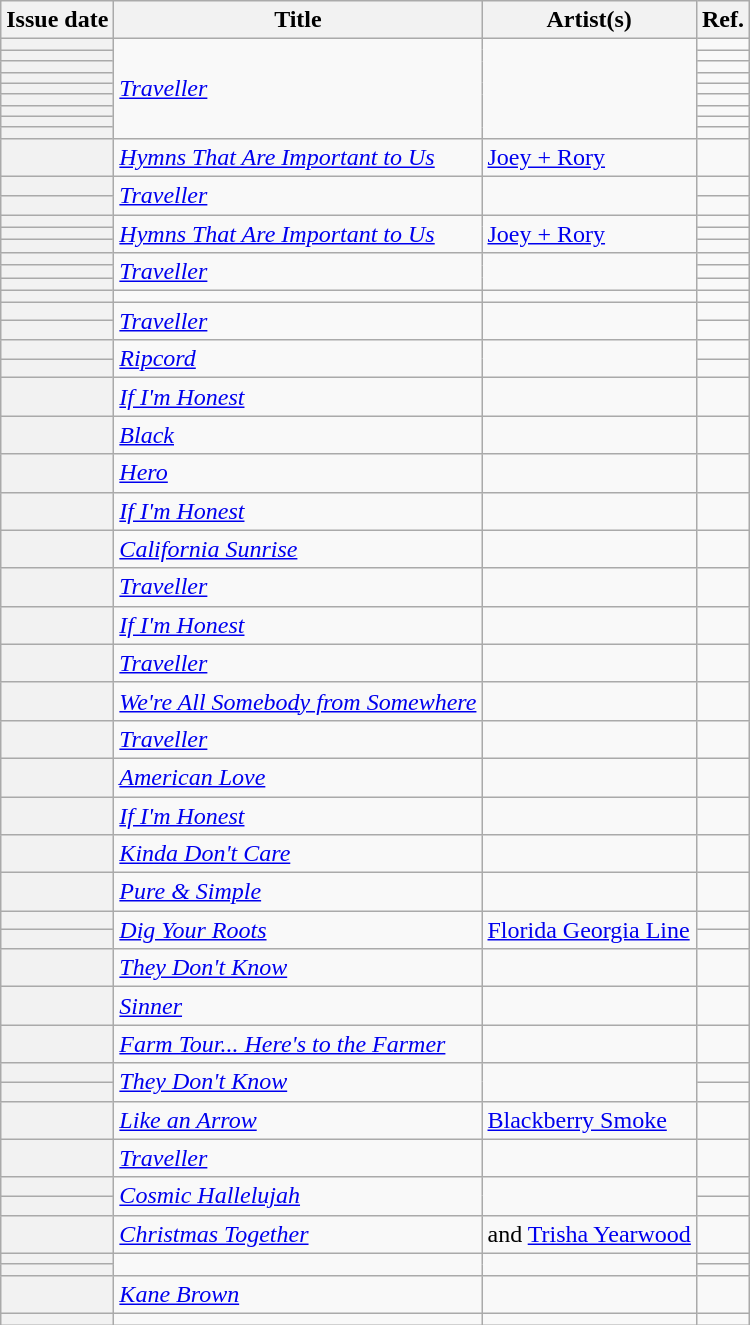<table class="wikitable sortable plainrowheaders">
<tr>
<th scope=col>Issue date</th>
<th scope=col>Title</th>
<th scope=col>Artist(s)</th>
<th scope=col class=unsortable>Ref.</th>
</tr>
<tr>
<th scope=row></th>
<td rowspan="9"><em><a href='#'>Traveller</a></em></td>
<td rowspan="9"></td>
<td align=center></td>
</tr>
<tr>
<th scope=row></th>
<td align=center></td>
</tr>
<tr>
<th scope=row></th>
<td align=center></td>
</tr>
<tr>
<th scope=row></th>
<td align=center></td>
</tr>
<tr>
<th scope=row></th>
<td align=center></td>
</tr>
<tr>
<th scope=row></th>
<td align=center></td>
</tr>
<tr>
<th scope=row></th>
<td align=center></td>
</tr>
<tr>
<th scope=row></th>
<td align=center></td>
</tr>
<tr>
<th scope=row></th>
<td align=center></td>
</tr>
<tr>
<th scope=row></th>
<td><em><a href='#'>Hymns That Are Important to Us</a></em></td>
<td><a href='#'>Joey + Rory</a></td>
<td align=center></td>
</tr>
<tr>
<th scope=row></th>
<td rowspan="2"><em><a href='#'>Traveller</a></em></td>
<td rowspan="2"></td>
<td align=center></td>
</tr>
<tr>
<th scope=row></th>
<td align=center></td>
</tr>
<tr>
<th scope=row></th>
<td rowspan="3"><em><a href='#'>Hymns That Are Important to Us</a></em></td>
<td rowspan="3"><a href='#'>Joey + Rory</a></td>
<td align=center></td>
</tr>
<tr>
<th scope=row></th>
<td align=center></td>
</tr>
<tr>
<th scope=row></th>
<td align=center></td>
</tr>
<tr>
<th scope=row></th>
<td rowspan="3"><em><a href='#'>Traveller</a></em></td>
<td rowspan="3"></td>
<td align=center></td>
</tr>
<tr>
<th scope=row></th>
<td align=center></td>
</tr>
<tr>
<th scope=row></th>
<td align=center></td>
</tr>
<tr>
<th scope=row></th>
<td><em></em></td>
<td></td>
<td align=center></td>
</tr>
<tr>
<th scope=row></th>
<td rowspan="2"><em><a href='#'>Traveller</a></em></td>
<td rowspan="2"></td>
<td align=center></td>
</tr>
<tr>
<th scope=row></th>
<td align=center></td>
</tr>
<tr>
<th scope=row></th>
<td rowspan="2"><em><a href='#'>Ripcord</a></em></td>
<td rowspan="2"></td>
<td align=center></td>
</tr>
<tr>
<th scope=row></th>
<td align=center></td>
</tr>
<tr>
<th scope=row></th>
<td><em><a href='#'>If I'm Honest</a></em></td>
<td></td>
<td align=center></td>
</tr>
<tr>
<th scope=row></th>
<td><em><a href='#'>Black</a></em></td>
<td></td>
<td align=center></td>
</tr>
<tr>
<th scope=row></th>
<td><em><a href='#'>Hero</a></em></td>
<td></td>
<td align=center></td>
</tr>
<tr>
<th scope=row></th>
<td><em><a href='#'>If I'm Honest</a></em></td>
<td></td>
<td align=center></td>
</tr>
<tr>
<th scope=row></th>
<td><em><a href='#'>California Sunrise</a></em></td>
<td></td>
<td align=center></td>
</tr>
<tr>
<th scope=row></th>
<td><em><a href='#'>Traveller</a></em></td>
<td></td>
<td align=center></td>
</tr>
<tr>
<th scope=row></th>
<td><em><a href='#'>If I'm Honest</a></em></td>
<td></td>
<td align=center></td>
</tr>
<tr>
<th scope=row></th>
<td><em><a href='#'>Traveller</a></em></td>
<td></td>
<td align=center></td>
</tr>
<tr>
<th scope=row></th>
<td><em><a href='#'>We're All Somebody from Somewhere</a></em></td>
<td></td>
<td align=center></td>
</tr>
<tr>
<th scope=row></th>
<td><em><a href='#'>Traveller</a></em></td>
<td></td>
<td align=center></td>
</tr>
<tr>
<th scope=row></th>
<td><em><a href='#'>American Love</a></em></td>
<td></td>
<td align=center></td>
</tr>
<tr>
<th scope=row></th>
<td><em><a href='#'>If I'm Honest</a></em></td>
<td></td>
<td align=center></td>
</tr>
<tr>
<th scope=row></th>
<td><em><a href='#'>Kinda Don't Care</a></em></td>
<td></td>
<td align=center></td>
</tr>
<tr>
<th scope=row></th>
<td><em><a href='#'>Pure & Simple</a></em></td>
<td></td>
<td align=center></td>
</tr>
<tr>
<th scope=row></th>
<td rowspan="2"><em><a href='#'>Dig Your Roots</a></em></td>
<td rowspan="2"><a href='#'>Florida Georgia Line</a></td>
<td align=center></td>
</tr>
<tr>
<th scope=row></th>
<td align=center></td>
</tr>
<tr>
<th scope=row></th>
<td><em><a href='#'>They Don't Know</a></em></td>
<td></td>
<td align=center></td>
</tr>
<tr>
<th scope=row></th>
<td><em><a href='#'>Sinner</a></em></td>
<td></td>
<td align=center></td>
</tr>
<tr>
<th scope=row></th>
<td><em><a href='#'>Farm Tour... Here's to the Farmer</a></em></td>
<td></td>
<td align=center></td>
</tr>
<tr>
<th scope=row></th>
<td rowspan="2"><em><a href='#'>They Don't Know</a></em></td>
<td rowspan="2"></td>
<td align=center></td>
</tr>
<tr>
<th scope=row></th>
<td align=center></td>
</tr>
<tr>
<th scope=row></th>
<td><em><a href='#'>Like an Arrow</a></em></td>
<td><a href='#'>Blackberry Smoke</a></td>
<td align=center></td>
</tr>
<tr>
<th scope=row></th>
<td><em><a href='#'>Traveller</a></em></td>
<td></td>
<td align=center></td>
</tr>
<tr>
<th scope=row></th>
<td rowspan="2"><em><a href='#'>Cosmic Hallelujah</a></em></td>
<td rowspan="2"></td>
<td align=center></td>
</tr>
<tr>
<th scope=row></th>
<td align=center></td>
</tr>
<tr>
<th scope=row></th>
<td><em><a href='#'>Christmas Together</a></em></td>
<td> and <a href='#'>Trisha Yearwood</a></td>
<td align=center></td>
</tr>
<tr>
<th scope=row></th>
<td rowspan="2"><em></em></td>
<td rowspan="2"></td>
<td align=center></td>
</tr>
<tr>
<th scope=row></th>
<td align=center></td>
</tr>
<tr>
<th scope=row></th>
<td><em><a href='#'>Kane Brown</a></em></td>
<td></td>
<td align=center></td>
</tr>
<tr>
<th scope=row></th>
<td><em></em></td>
<td></td>
<td align=center></td>
</tr>
</table>
